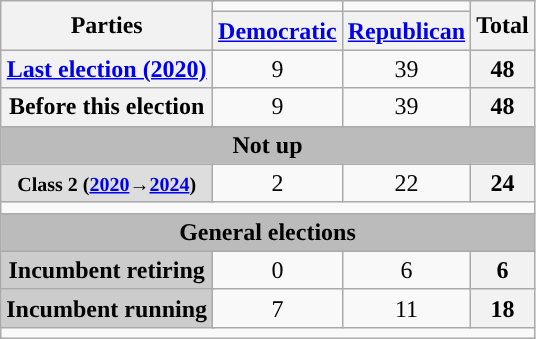<table class=wikitable style=text-align:center>
<tr>
<th colspan=3 rowspan=2>Parties</th>
<td style="background-color:"></td>
<td style="background-color:"></td>
<th rowspan=2>Total</th>
</tr>
<tr>
<th><a href='#'>Democratic</a></th>
<th><a href='#'>Republican</a></th>
</tr>
<tr>
<th colspan=3><a href='#'>Last election (2020)</a></th>
<td>9</td>
<td>39</td>
<th>48</th>
</tr>
<tr>
<th colspan=3>Before this election</th>
<td>9</td>
<td>39</td>
<th>48</th>
</tr>
<tr>
<th colspan=9 style="background:#bbb">Not up</th>
</tr>
<tr>
<th colspan=3 style="background:#ddd"><small>Class 2 (<a href='#'>2020</a>→<a href='#'>2024</a>)</small></th>
<td>2</td>
<td>22</td>
<th>24</th>
</tr>
<tr>
<td colspan=99></td>
</tr>
<tr>
<th colspan=9 style="background:#bbb">General elections</th>
</tr>
<tr>
<th colspan=3 style="background:#ccc">Incumbent retiring</th>
<td>0</td>
<td>6</td>
<th>6</th>
</tr>
<tr>
<th colspan=3 style="background:#ccc">Incumbent running</th>
<td>7</td>
<td>11</td>
<th>18</th>
</tr>
<tr>
<td colspan=48></td>
</tr>
</table>
